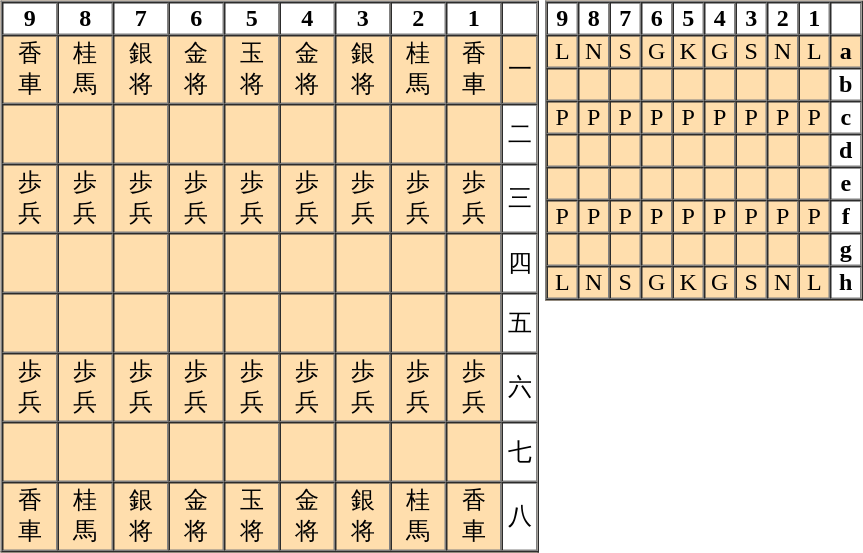<table border="0">
<tr>
<td valign="top"><br><table style="background:#ffdead" border="1" cellspacing="0">
<tr align=center border="0" style="background:white;">
<th style="width:33px">9</th>
<th style="width:33px">8</th>
<th style="width:33px">7</th>
<th style="width:33px">6</th>
<th style="width:33px">5</th>
<th style="width:33px">4</th>
<th style="width:33px">3</th>
<th style="width:33px">2</th>
<th style="width:33px">1</th>
<th> </th>
</tr>
<tr align=center>
<td>香<br>車</td>
<td>桂<br>馬</td>
<td>銀<br>将</td>
<td>金<br>将</td>
<td>玉<br>将</td>
<td>金<br>将</td>
<td>銀<br>将</td>
<td>桂<br>馬</td>
<td>香<br>車</td>
<td style="width:20px" style="background:white;">一</td>
</tr>
<tr align=center>
<td> <br> </td>
<td> </td>
<td> </td>
<td> </td>
<td> </td>
<td> </td>
<td> </td>
<td> </td>
<td> </td>
<td style="background:white;">二</td>
</tr>
<tr align=center>
<td>歩<br>兵</td>
<td>歩<br>兵</td>
<td>歩<br>兵</td>
<td>歩<br>兵</td>
<td>歩<br>兵</td>
<td>歩<br>兵</td>
<td>歩<br>兵</td>
<td>歩<br>兵</td>
<td>歩<br>兵</td>
<td style="background:white;">三</td>
</tr>
<tr align=center>
<td> <br> </td>
<td> </td>
<td> </td>
<td> </td>
<td> </td>
<td> </td>
<td> </td>
<td> </td>
<td> </td>
<td style="background:white;">四</td>
</tr>
<tr align=center>
<td> <br> </td>
<td> </td>
<td> </td>
<td> </td>
<td> </td>
<td> </td>
<td> </td>
<td> </td>
<td> </td>
<td style="background:white;">五</td>
</tr>
<tr align=center>
<td>歩<br>兵</td>
<td>歩<br>兵</td>
<td>歩<br>兵</td>
<td>歩<br>兵</td>
<td>歩<br>兵</td>
<td>歩<br>兵</td>
<td>歩<br>兵</td>
<td>歩<br>兵</td>
<td>歩<br>兵</td>
<td style="background:white;">六</td>
</tr>
<tr align=center>
<td> <br> </td>
<td> </td>
<td> </td>
<td> </td>
<td> </td>
<td> </td>
<td> </td>
<td> </td>
<td> </td>
<td style="background:white;">七</td>
</tr>
<tr align=center>
<td>香<br>車</td>
<td>桂<br>馬</td>
<td>銀<br>将</td>
<td>金<br>将</td>
<td>玉<br>将</td>
<td>金<br>将</td>
<td>銀<br>将</td>
<td>桂<br>馬</td>
<td>香<br>車</td>
<td style="background:white;">八</td>
</tr>
</table>
</td>
<td valign="top"><br><table style="background:#ffdead" border="1" cellspacing="0">
<tr align=center border="0" style="background:white;">
<th style="width:17px">9</th>
<th style="width:17px">8</th>
<th style="width:17px">7</th>
<th style="width:17px">6</th>
<th style="width:17px">5</th>
<th style="width:17px">4</th>
<th style="width:17px">3</th>
<th style="width:17px">2</th>
<th style="width:17px">1</th>
<th style="width:17px"> </th>
</tr>
<tr align=center>
<td>L</td>
<td>N</td>
<td>S</td>
<td>G</td>
<td>K</td>
<td>G</td>
<td>S</td>
<td>N</td>
<td>L</td>
<td style="width:15px" style="background:white;"><strong>a</strong></td>
</tr>
<tr align=center>
<td> </td>
<td> </td>
<td> </td>
<td> </td>
<td> </td>
<td> </td>
<td> </td>
<td> </td>
<td> </td>
<td style="background:white;"><strong>b</strong></td>
</tr>
<tr align=center>
<td>P</td>
<td>P</td>
<td>P</td>
<td>P</td>
<td>P</td>
<td>P</td>
<td>P</td>
<td>P</td>
<td>P</td>
<td style="background:white;"><strong>c</strong></td>
</tr>
<tr align=center>
<td> </td>
<td> </td>
<td> </td>
<td> </td>
<td> </td>
<td> </td>
<td> </td>
<td> </td>
<td> </td>
<td style="background:white;"><strong>d</strong></td>
</tr>
<tr align=center>
<td> </td>
<td> </td>
<td> </td>
<td> </td>
<td> </td>
<td> </td>
<td> </td>
<td> </td>
<td> </td>
<td style="background:white;"><strong>e</strong></td>
</tr>
<tr align=center>
<td>P</td>
<td>P</td>
<td>P</td>
<td>P</td>
<td>P</td>
<td>P</td>
<td>P</td>
<td>P</td>
<td>P</td>
<td style="background:white;"><strong>f</strong></td>
</tr>
<tr align=center>
<td> </td>
<td> </td>
<td> </td>
<td> </td>
<td> </td>
<td> </td>
<td> </td>
<td> </td>
<td> </td>
<td style="background:white;"><strong>g</strong></td>
</tr>
<tr align=center>
<td>L</td>
<td>N</td>
<td>S</td>
<td>G</td>
<td>K</td>
<td>G</td>
<td>S</td>
<td>N</td>
<td>L</td>
<td style="background:white;"><strong>h</strong></td>
</tr>
</table>
</td>
</tr>
</table>
